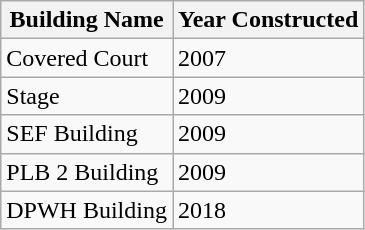<table class="wikitable">
<tr>
<th>Building Name</th>
<th>Year Constructed</th>
</tr>
<tr>
<td>Covered Court</td>
<td>2007</td>
</tr>
<tr>
<td>Stage</td>
<td>2009</td>
</tr>
<tr>
<td>SEF Building</td>
<td>2009</td>
</tr>
<tr>
<td>PLB 2 Building</td>
<td>2009</td>
</tr>
<tr>
<td>DPWH Building</td>
<td>2018</td>
</tr>
</table>
